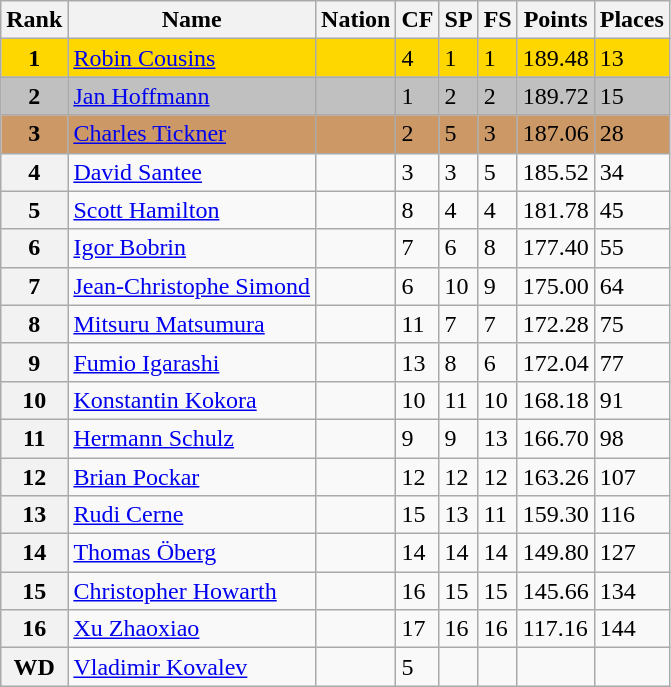<table class="wikitable">
<tr>
<th>Rank</th>
<th>Name</th>
<th>Nation</th>
<th>CF</th>
<th>SP</th>
<th>FS</th>
<th>Points</th>
<th>Places</th>
</tr>
<tr bgcolor="gold">
<td align="center"><strong>1</strong></td>
<td><a href='#'>Robin Cousins</a></td>
<td></td>
<td>4</td>
<td>1</td>
<td>1</td>
<td>189.48</td>
<td>13</td>
</tr>
<tr bgcolor="silver">
<td align="center"><strong>2</strong></td>
<td><a href='#'>Jan Hoffmann</a></td>
<td></td>
<td>1</td>
<td>2</td>
<td>2</td>
<td>189.72</td>
<td>15</td>
</tr>
<tr bgcolor="cc9966">
<td align="center"><strong>3</strong></td>
<td><a href='#'>Charles Tickner</a></td>
<td></td>
<td>2</td>
<td>5</td>
<td>3</td>
<td>187.06</td>
<td>28</td>
</tr>
<tr>
<th>4</th>
<td><a href='#'>David Santee</a></td>
<td></td>
<td>3</td>
<td>3</td>
<td>5</td>
<td>185.52</td>
<td>34</td>
</tr>
<tr>
<th>5</th>
<td><a href='#'>Scott Hamilton</a></td>
<td></td>
<td>8</td>
<td>4</td>
<td>4</td>
<td>181.78</td>
<td>45</td>
</tr>
<tr>
<th>6</th>
<td><a href='#'>Igor Bobrin</a></td>
<td></td>
<td>7</td>
<td>6</td>
<td>8</td>
<td>177.40</td>
<td>55</td>
</tr>
<tr>
<th>7</th>
<td><a href='#'>Jean-Christophe Simond</a></td>
<td></td>
<td>6</td>
<td>10</td>
<td>9</td>
<td>175.00</td>
<td>64</td>
</tr>
<tr>
<th>8</th>
<td><a href='#'>Mitsuru Matsumura</a></td>
<td></td>
<td>11</td>
<td>7</td>
<td>7</td>
<td>172.28</td>
<td>75</td>
</tr>
<tr>
<th>9</th>
<td><a href='#'>Fumio Igarashi</a></td>
<td></td>
<td>13</td>
<td>8</td>
<td>6</td>
<td>172.04</td>
<td>77</td>
</tr>
<tr>
<th>10</th>
<td><a href='#'>Konstantin Kokora</a></td>
<td></td>
<td>10</td>
<td>11</td>
<td>10</td>
<td>168.18</td>
<td>91</td>
</tr>
<tr>
<th>11</th>
<td><a href='#'>Hermann Schulz</a></td>
<td></td>
<td>9</td>
<td>9</td>
<td>13</td>
<td>166.70</td>
<td>98</td>
</tr>
<tr>
<th>12</th>
<td><a href='#'>Brian Pockar</a></td>
<td></td>
<td>12</td>
<td>12</td>
<td>12</td>
<td>163.26</td>
<td>107</td>
</tr>
<tr>
<th>13</th>
<td><a href='#'>Rudi Cerne</a></td>
<td></td>
<td>15</td>
<td>13</td>
<td>11</td>
<td>159.30</td>
<td>116</td>
</tr>
<tr>
<th>14</th>
<td><a href='#'>Thomas Öberg</a></td>
<td></td>
<td>14</td>
<td>14</td>
<td>14</td>
<td>149.80</td>
<td>127</td>
</tr>
<tr>
<th>15</th>
<td><a href='#'>Christopher Howarth</a></td>
<td></td>
<td>16</td>
<td>15</td>
<td>15</td>
<td>145.66</td>
<td>134</td>
</tr>
<tr>
<th>16</th>
<td><a href='#'>Xu Zhaoxiao</a></td>
<td></td>
<td>17</td>
<td>16</td>
<td>16</td>
<td>117.16</td>
<td>144</td>
</tr>
<tr>
<th>WD</th>
<td><a href='#'>Vladimir Kovalev</a></td>
<td></td>
<td>5</td>
<td></td>
<td></td>
<td></td>
<td></td>
</tr>
</table>
